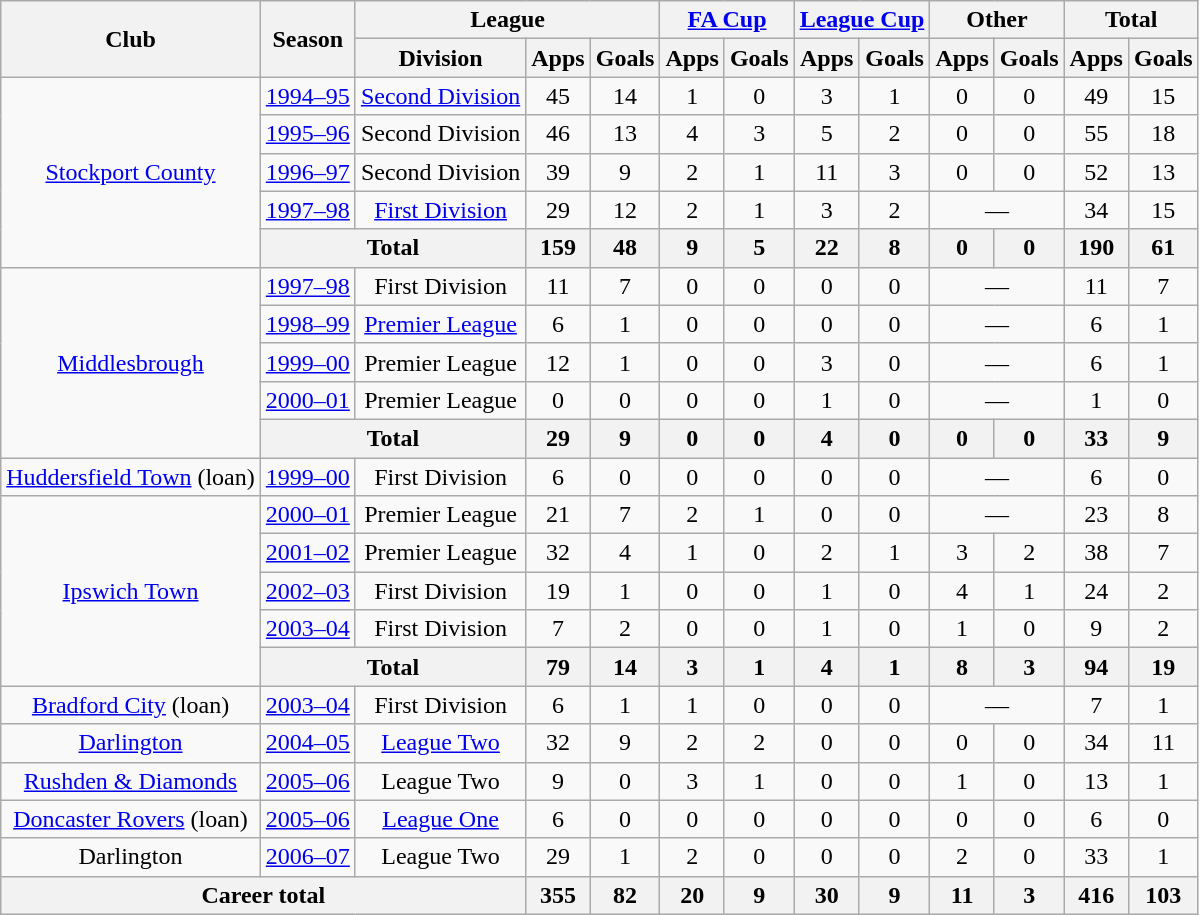<table class=wikitable style="text-align:center;">
<tr>
<th rowspan=2>Club</th>
<th rowspan=2>Season</th>
<th colspan=3>League</th>
<th colspan=2><a href='#'>FA Cup</a></th>
<th colspan=2><a href='#'>League Cup</a></th>
<th colspan=2>Other</th>
<th colspan=2>Total</th>
</tr>
<tr>
<th>Division</th>
<th>Apps</th>
<th>Goals</th>
<th>Apps</th>
<th>Goals</th>
<th>Apps</th>
<th>Goals</th>
<th>Apps</th>
<th>Goals</th>
<th>Apps</th>
<th>Goals</th>
</tr>
<tr>
<td rowspan=5><a href='#'>Stockport County</a></td>
<td><a href='#'>1994–95</a></td>
<td><a href='#'>Second Division</a></td>
<td>45</td>
<td>14</td>
<td>1</td>
<td>0</td>
<td>3</td>
<td>1</td>
<td>0</td>
<td>0</td>
<td>49</td>
<td>15</td>
</tr>
<tr>
<td><a href='#'>1995–96</a></td>
<td>Second Division</td>
<td>46</td>
<td>13</td>
<td>4</td>
<td>3</td>
<td>5</td>
<td>2</td>
<td>0</td>
<td>0</td>
<td>55</td>
<td>18</td>
</tr>
<tr>
<td><a href='#'>1996–97</a></td>
<td>Second Division</td>
<td>39</td>
<td>9</td>
<td>2</td>
<td>1</td>
<td>11</td>
<td>3</td>
<td>0</td>
<td>0</td>
<td>52</td>
<td>13</td>
</tr>
<tr>
<td><a href='#'>1997–98</a></td>
<td><a href='#'>First Division</a></td>
<td>29</td>
<td>12</td>
<td>2</td>
<td>1</td>
<td>3</td>
<td>2</td>
<td colspan="2">—</td>
<td>34</td>
<td>15</td>
</tr>
<tr>
<th colspan="2">Total</th>
<th>159</th>
<th>48</th>
<th>9</th>
<th>5</th>
<th>22</th>
<th>8</th>
<th>0</th>
<th>0</th>
<th>190</th>
<th>61</th>
</tr>
<tr>
<td rowspan=5><a href='#'>Middlesbrough</a></td>
<td><a href='#'>1997–98</a></td>
<td>First Division</td>
<td>11</td>
<td>7</td>
<td>0</td>
<td>0</td>
<td>0</td>
<td>0</td>
<td colspan="2">—</td>
<td>11</td>
<td>7</td>
</tr>
<tr>
<td><a href='#'>1998–99</a></td>
<td><a href='#'>Premier League</a></td>
<td>6</td>
<td>1</td>
<td>0</td>
<td>0</td>
<td>0</td>
<td>0</td>
<td colspan="2">—</td>
<td>6</td>
<td>1</td>
</tr>
<tr>
<td><a href='#'>1999–00</a></td>
<td>Premier League</td>
<td>12</td>
<td>1</td>
<td>0</td>
<td>0</td>
<td>3</td>
<td>0</td>
<td colspan="2">—</td>
<td>6</td>
<td>1</td>
</tr>
<tr>
<td><a href='#'>2000–01</a></td>
<td>Premier League</td>
<td>0</td>
<td>0</td>
<td>0</td>
<td>0</td>
<td>1</td>
<td>0</td>
<td colspan="2">—</td>
<td>1</td>
<td>0</td>
</tr>
<tr>
<th colspan="2">Total</th>
<th>29</th>
<th>9</th>
<th>0</th>
<th>0</th>
<th>4</th>
<th>0</th>
<th>0</th>
<th>0</th>
<th>33</th>
<th>9</th>
</tr>
<tr>
<td><a href='#'>Huddersfield Town</a> (loan)</td>
<td><a href='#'>1999–00</a></td>
<td>First Division</td>
<td>6</td>
<td>0</td>
<td>0</td>
<td>0</td>
<td>0</td>
<td>0</td>
<td colspan="2">—</td>
<td>6</td>
<td>0</td>
</tr>
<tr>
<td rowspan=5><a href='#'>Ipswich Town</a></td>
<td><a href='#'>2000–01</a></td>
<td>Premier League</td>
<td>21</td>
<td>7</td>
<td>2</td>
<td>1</td>
<td>0</td>
<td>0</td>
<td colspan="2">—</td>
<td>23</td>
<td>8</td>
</tr>
<tr>
<td><a href='#'>2001–02</a></td>
<td>Premier League</td>
<td>32</td>
<td>4</td>
<td>1</td>
<td>0</td>
<td>2</td>
<td>1</td>
<td>3</td>
<td>2</td>
<td>38</td>
<td>7</td>
</tr>
<tr>
<td><a href='#'>2002–03</a></td>
<td>First Division</td>
<td>19</td>
<td>1</td>
<td>0</td>
<td>0</td>
<td>1</td>
<td>0</td>
<td>4</td>
<td>1</td>
<td>24</td>
<td>2</td>
</tr>
<tr>
<td><a href='#'>2003–04</a></td>
<td>First Division</td>
<td>7</td>
<td>2</td>
<td>0</td>
<td>0</td>
<td>1</td>
<td>0</td>
<td>1</td>
<td>0</td>
<td>9</td>
<td>2</td>
</tr>
<tr>
<th colspan="2">Total</th>
<th>79</th>
<th>14</th>
<th>3</th>
<th>1</th>
<th>4</th>
<th>1</th>
<th>8</th>
<th>3</th>
<th>94</th>
<th>19</th>
</tr>
<tr>
<td><a href='#'>Bradford City</a> (loan)</td>
<td><a href='#'>2003–04</a></td>
<td>First Division</td>
<td>6</td>
<td>1</td>
<td>1</td>
<td>0</td>
<td>0</td>
<td>0</td>
<td colspan="2">—</td>
<td>7</td>
<td>1</td>
</tr>
<tr>
<td><a href='#'>Darlington</a></td>
<td><a href='#'>2004–05</a></td>
<td><a href='#'>League Two</a></td>
<td>32</td>
<td>9</td>
<td>2</td>
<td>2</td>
<td>0</td>
<td>0</td>
<td>0</td>
<td>0</td>
<td>34</td>
<td>11</td>
</tr>
<tr>
<td><a href='#'>Rushden & Diamonds</a></td>
<td><a href='#'>2005–06</a></td>
<td>League Two</td>
<td>9</td>
<td>0</td>
<td>3</td>
<td>1</td>
<td>0</td>
<td>0</td>
<td>1</td>
<td>0</td>
<td>13</td>
<td>1</td>
</tr>
<tr>
<td><a href='#'>Doncaster Rovers</a> (loan)</td>
<td><a href='#'>2005–06</a></td>
<td><a href='#'>League One</a></td>
<td>6</td>
<td>0</td>
<td>0</td>
<td>0</td>
<td>0</td>
<td>0</td>
<td>0</td>
<td>0</td>
<td>6</td>
<td>0</td>
</tr>
<tr>
<td>Darlington</td>
<td><a href='#'>2006–07</a></td>
<td>League Two</td>
<td>29</td>
<td>1</td>
<td>2</td>
<td>0</td>
<td>0</td>
<td>0</td>
<td>2</td>
<td>0</td>
<td>33</td>
<td>1</td>
</tr>
<tr>
<th colspan=3>Career total</th>
<th>355</th>
<th>82</th>
<th>20</th>
<th>9</th>
<th>30</th>
<th>9</th>
<th>11</th>
<th>3</th>
<th>416</th>
<th>103</th>
</tr>
</table>
